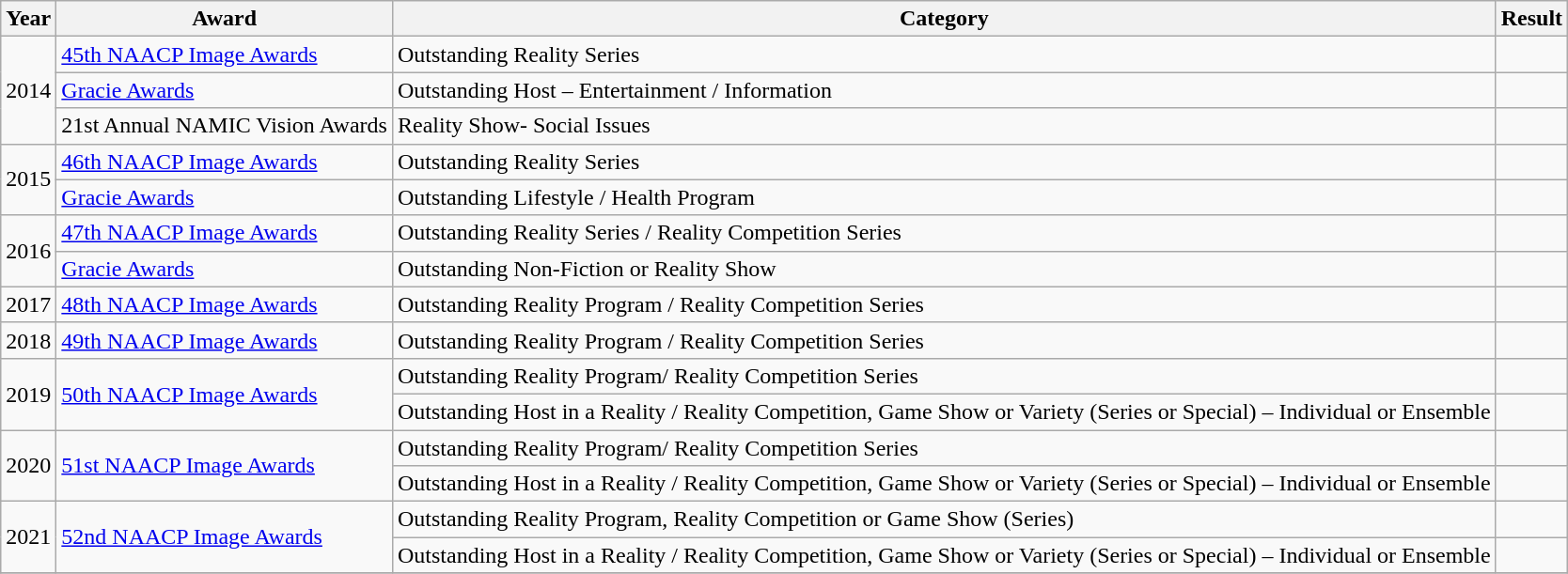<table class="wikitable">
<tr>
<th>Year</th>
<th>Award</th>
<th>Category</th>
<th>Result</th>
</tr>
<tr>
<td style="text-align:center;" rowspan="3">2014</td>
<td><a href='#'>45th NAACP Image Awards</a></td>
<td>Outstanding Reality Series</td>
<td></td>
</tr>
<tr>
<td><a href='#'>Gracie Awards</a></td>
<td>Outstanding Host – Entertainment / Information</td>
<td></td>
</tr>
<tr>
<td>21st Annual NAMIC Vision Awards</td>
<td>Reality Show- Social Issues</td>
<td></td>
</tr>
<tr>
<td style="text-align:center;" rowspan="2">2015</td>
<td><a href='#'>46th NAACP Image Awards</a></td>
<td>Outstanding Reality Series</td>
<td></td>
</tr>
<tr>
<td><a href='#'>Gracie Awards</a></td>
<td>Outstanding Lifestyle / Health Program</td>
<td></td>
</tr>
<tr>
<td style="text-align:center;" rowspan="2">2016</td>
<td><a href='#'>47th NAACP Image Awards</a></td>
<td>Outstanding Reality Series / Reality Competition Series</td>
<td></td>
</tr>
<tr>
<td><a href='#'>Gracie Awards</a></td>
<td>Outstanding Non-Fiction or Reality Show</td>
<td></td>
</tr>
<tr>
<td style="text-align:center;" rowspan="1">2017</td>
<td><a href='#'>48th NAACP Image Awards</a></td>
<td>Outstanding Reality Program / Reality Competition Series</td>
<td></td>
</tr>
<tr>
<td style="text-align:center;" rowspan="1">2018</td>
<td><a href='#'>49th NAACP Image Awards</a></td>
<td>Outstanding Reality Program / Reality Competition Series</td>
<td></td>
</tr>
<tr>
<td style="text-align:center;" rowspan="2">2019</td>
<td rowspan="2"><a href='#'>50th NAACP Image Awards</a></td>
<td>Outstanding Reality Program/ Reality Competition Series</td>
<td></td>
</tr>
<tr>
<td>Outstanding Host in a Reality / Reality Competition, Game Show or Variety (Series or Special) – Individual or Ensemble</td>
<td></td>
</tr>
<tr>
<td style="text-align:center;" rowspan="2">2020</td>
<td rowspan="2"><a href='#'>51st NAACP Image Awards</a></td>
<td>Outstanding Reality Program/ Reality Competition Series</td>
<td></td>
</tr>
<tr>
<td>Outstanding Host in a Reality / Reality Competition, Game Show or Variety (Series or Special) – Individual or Ensemble</td>
<td></td>
</tr>
<tr>
<td style="text-align:center;" rowspan="2">2021</td>
<td rowspan="2"><a href='#'>52nd NAACP Image Awards</a></td>
<td>Outstanding Reality Program, Reality Competition or Game Show (Series)</td>
<td></td>
</tr>
<tr>
<td>Outstanding Host in a Reality / Reality Competition, Game Show or Variety (Series or Special) – Individual or Ensemble</td>
<td></td>
</tr>
<tr>
</tr>
</table>
